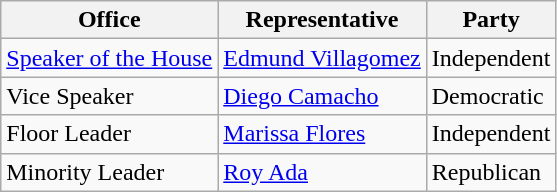<table class="wikitable sortable">
<tr>
<th>Office</th>
<th>Representative</th>
<th>Party</th>
</tr>
<tr>
<td><a href='#'>Speaker of the House</a></td>
<td><a href='#'>Edmund Villagomez</a></td>
<td>Independent</td>
</tr>
<tr>
<td>Vice Speaker</td>
<td><a href='#'>Diego Camacho</a></td>
<td>Democratic</td>
</tr>
<tr>
<td>Floor Leader</td>
<td><a href='#'>Marissa Flores</a></td>
<td>Independent</td>
</tr>
<tr>
<td>Minority Leader</td>
<td><a href='#'>Roy Ada</a></td>
<td>Republican</td>
</tr>
</table>
